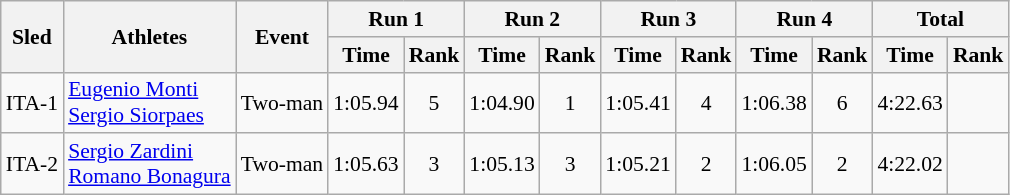<table class="wikitable" border="1" style="font-size:90%">
<tr>
<th rowspan="2">Sled</th>
<th rowspan="2">Athletes</th>
<th rowspan="2">Event</th>
<th colspan="2">Run 1</th>
<th colspan="2">Run 2</th>
<th colspan="2">Run 3</th>
<th colspan="2">Run 4</th>
<th colspan="2">Total</th>
</tr>
<tr>
<th>Time</th>
<th>Rank</th>
<th>Time</th>
<th>Rank</th>
<th>Time</th>
<th>Rank</th>
<th>Time</th>
<th>Rank</th>
<th>Time</th>
<th>Rank</th>
</tr>
<tr>
<td align="center">ITA-1</td>
<td><a href='#'>Eugenio Monti</a><br><a href='#'>Sergio Siorpaes</a></td>
<td>Two-man</td>
<td align="center">1:05.94</td>
<td align="center">5</td>
<td align="center">1:04.90</td>
<td align="center">1</td>
<td align="center">1:05.41</td>
<td align="center">4</td>
<td align="center">1:06.38</td>
<td align="center">6</td>
<td align="center">4:22.63</td>
<td align="center"></td>
</tr>
<tr>
<td align="center">ITA-2</td>
<td><a href='#'>Sergio Zardini</a><br><a href='#'>Romano Bonagura</a></td>
<td>Two-man</td>
<td align="center">1:05.63</td>
<td align="center">3</td>
<td align="center">1:05.13</td>
<td align="center">3</td>
<td align="center">1:05.21</td>
<td align="center">2</td>
<td align="center">1:06.05</td>
<td align="center">2</td>
<td align="center">4:22.02</td>
<td align="center"></td>
</tr>
</table>
